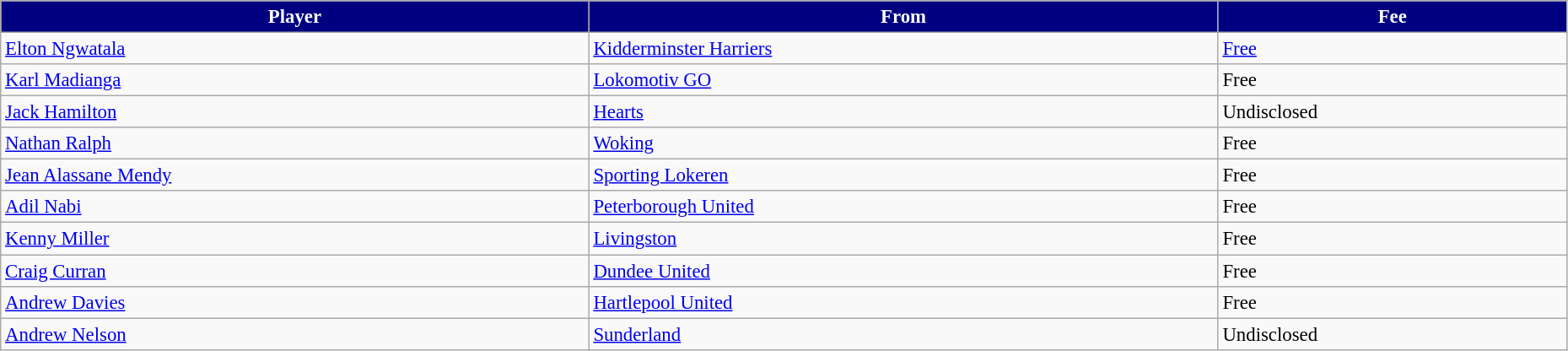<table class="wikitable" style="text-align:left; font-size:95%;width:98%;">
<tr>
<th style="background:navy; color:white;">Player</th>
<th style="background:navy; color:white;">From</th>
<th style="background:navy; color:white;">Fee</th>
</tr>
<tr>
<td> <a href='#'>Elton Ngwatala</a></td>
<td> <a href='#'>Kidderminster Harriers</a></td>
<td><a href='#'>Free</a></td>
</tr>
<tr>
<td> <a href='#'>Karl Madianga</a></td>
<td> <a href='#'>Lokomotiv GO</a></td>
<td>Free</td>
</tr>
<tr>
<td> <a href='#'>Jack Hamilton</a></td>
<td> <a href='#'>Hearts</a></td>
<td>Undisclosed</td>
</tr>
<tr>
<td> <a href='#'>Nathan Ralph</a></td>
<td> <a href='#'>Woking</a></td>
<td>Free</td>
</tr>
<tr>
<td> <a href='#'>Jean Alassane Mendy</a></td>
<td> <a href='#'>Sporting Lokeren</a></td>
<td>Free</td>
</tr>
<tr>
<td> <a href='#'>Adil Nabi</a></td>
<td> <a href='#'>Peterborough United</a></td>
<td>Free</td>
</tr>
<tr>
<td> <a href='#'>Kenny Miller</a></td>
<td> <a href='#'>Livingston</a></td>
<td>Free</td>
</tr>
<tr>
<td> <a href='#'>Craig Curran</a></td>
<td> <a href='#'>Dundee United</a></td>
<td>Free</td>
</tr>
<tr>
<td> <a href='#'>Andrew Davies</a></td>
<td> <a href='#'>Hartlepool United</a></td>
<td>Free</td>
</tr>
<tr>
<td> <a href='#'>Andrew Nelson</a></td>
<td> <a href='#'>Sunderland</a></td>
<td>Undisclosed</td>
</tr>
</table>
